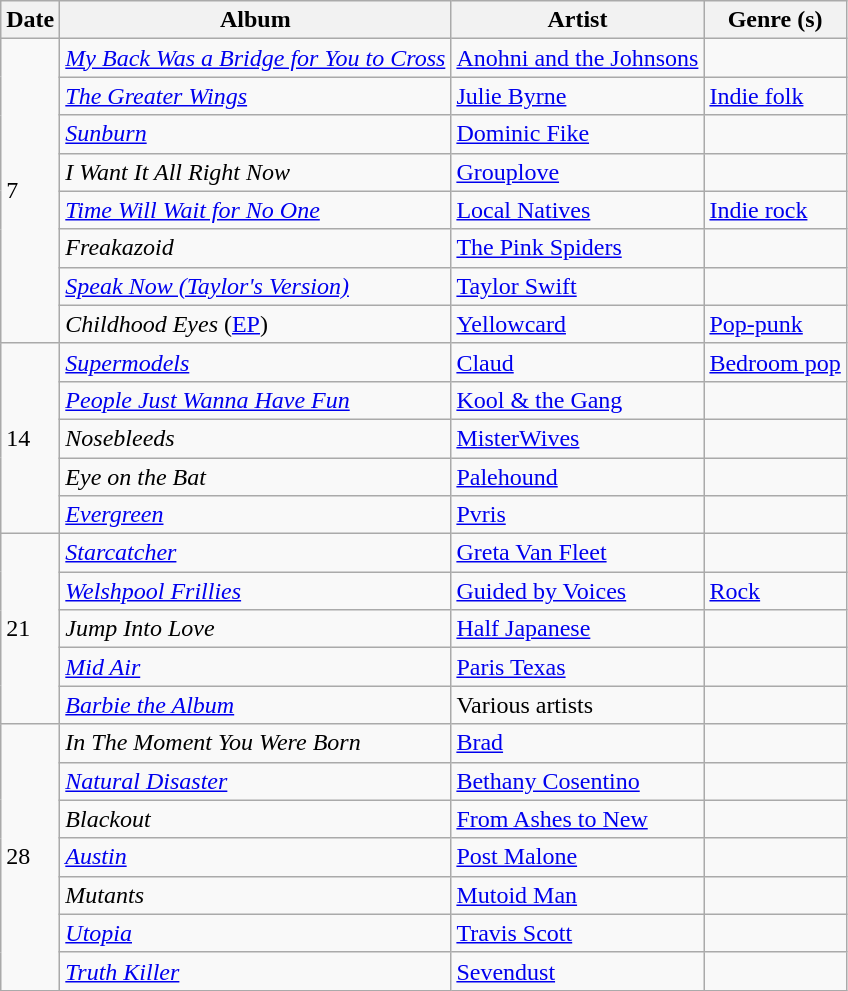<table class="wikitable">
<tr>
<th>Date</th>
<th>Album</th>
<th>Artist</th>
<th>Genre (s)</th>
</tr>
<tr>
<td rowspan="8">7</td>
<td><em><a href='#'>My Back Was a Bridge for You to Cross</a></em></td>
<td><a href='#'>Anohni and the Johnsons</a></td>
<td></td>
</tr>
<tr>
<td><em><a href='#'>The Greater Wings</a></em></td>
<td><a href='#'>Julie Byrne</a></td>
<td><a href='#'>Indie folk</a></td>
</tr>
<tr>
<td><em><a href='#'>Sunburn</a></em></td>
<td><a href='#'>Dominic Fike</a></td>
<td></td>
</tr>
<tr>
<td><em>I Want It All Right Now</em></td>
<td><a href='#'>Grouplove</a></td>
<td></td>
</tr>
<tr>
<td><em><a href='#'>Time Will Wait for No One</a></em></td>
<td><a href='#'>Local Natives</a></td>
<td><a href='#'>Indie rock</a></td>
</tr>
<tr>
<td><em>Freakazoid</em></td>
<td><a href='#'>The Pink Spiders</a></td>
<td></td>
</tr>
<tr>
<td><em><a href='#'>Speak Now (Taylor's Version)</a></em></td>
<td><a href='#'>Taylor Swift</a></td>
<td></td>
</tr>
<tr>
<td><em>Childhood Eyes</em> (<a href='#'>EP</a>)</td>
<td><a href='#'>Yellowcard</a></td>
<td><a href='#'>Pop-punk</a></td>
</tr>
<tr>
<td rowspan="5">14</td>
<td><em><a href='#'>Supermodels</a></em></td>
<td><a href='#'>Claud</a></td>
<td><a href='#'>Bedroom pop</a></td>
</tr>
<tr>
<td><em><a href='#'>People Just Wanna Have Fun</a></em></td>
<td><a href='#'>Kool & the Gang</a></td>
<td></td>
</tr>
<tr>
<td><em>Nosebleeds</em></td>
<td><a href='#'>MisterWives</a></td>
<td></td>
</tr>
<tr>
<td><em>Eye on the Bat</em></td>
<td><a href='#'>Palehound</a></td>
<td></td>
</tr>
<tr>
<td><em><a href='#'>Evergreen</a></em></td>
<td><a href='#'>Pvris</a></td>
<td></td>
</tr>
<tr>
<td rowspan="5">21</td>
<td><em><a href='#'>Starcatcher</a></em></td>
<td><a href='#'>Greta Van Fleet</a></td>
<td></td>
</tr>
<tr>
<td><em><a href='#'>Welshpool Frillies</a></em></td>
<td><a href='#'>Guided by Voices</a></td>
<td><a href='#'>Rock</a></td>
</tr>
<tr>
<td><em>Jump Into Love</em></td>
<td><a href='#'>Half Japanese</a></td>
<td></td>
</tr>
<tr>
<td><em><a href='#'>Mid Air</a></em></td>
<td><a href='#'>Paris Texas</a></td>
<td></td>
</tr>
<tr>
<td><em><a href='#'>Barbie the Album</a></em></td>
<td>Various artists</td>
<td></td>
</tr>
<tr>
<td rowspan="7">28</td>
<td><em>In The Moment You Were Born</em></td>
<td><a href='#'>Brad</a></td>
<td></td>
</tr>
<tr>
<td><em><a href='#'>Natural Disaster</a></em></td>
<td><a href='#'>Bethany Cosentino</a></td>
<td></td>
</tr>
<tr>
<td><em>Blackout</em></td>
<td><a href='#'>From Ashes to New</a></td>
<td></td>
</tr>
<tr>
<td><em><a href='#'>Austin</a></em></td>
<td><a href='#'>Post Malone</a></td>
<td></td>
</tr>
<tr>
<td><em>Mutants</em></td>
<td><a href='#'>Mutoid Man</a></td>
<td></td>
</tr>
<tr>
<td><em><a href='#'>Utopia</a></em></td>
<td><a href='#'>Travis Scott</a></td>
<td></td>
</tr>
<tr>
<td><em><a href='#'>Truth Killer</a></em></td>
<td><a href='#'>Sevendust</a></td>
<td></td>
</tr>
</table>
